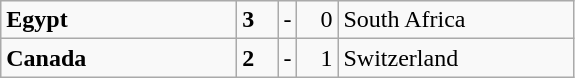<table class="wikitable">
<tr>
<td width=150> <strong>Egypt</strong></td>
<td style="width:20px; text-align:left;"><strong>3</strong></td>
<td>-</td>
<td style="width:20px; text-align:right;">0</td>
<td width=150> South Africa</td>
</tr>
<tr>
<td> <strong>Canada</strong></td>
<td style="text-align:left;"><strong>2</strong></td>
<td>-</td>
<td style="text-align:right;">1</td>
<td> Switzerland</td>
</tr>
</table>
